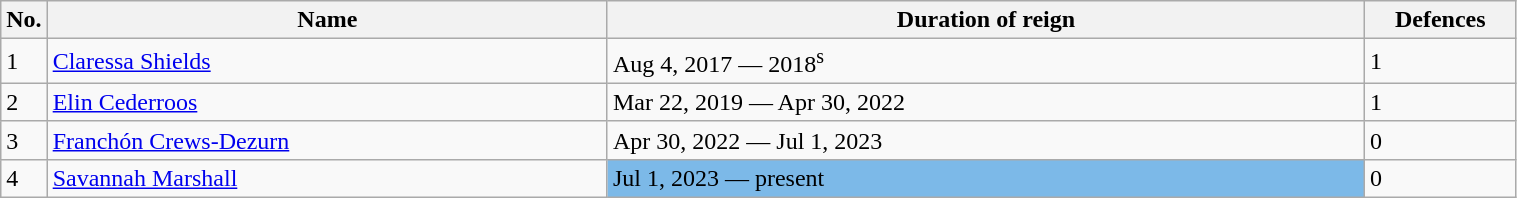<table class="wikitable" width=80%>
<tr>
<th width=3%>No.</th>
<th width=37%>Name</th>
<th width=50%>Duration of reign</th>
<th width=10%>Defences</th>
</tr>
<tr>
<td>1</td>
<td align=left> <a href='#'>Claressa Shields</a></td>
<td>Aug 4, 2017 — 2018<sup>s</sup></td>
<td>1</td>
</tr>
<tr>
<td>2</td>
<td align=left> <a href='#'>Elin Cederroos</a></td>
<td>Mar 22, 2019 — Apr 30, 2022</td>
<td>1</td>
</tr>
<tr>
<td>3</td>
<td align=left> <a href='#'>Franchón Crews-Dezurn</a></td>
<td>Apr 30, 2022 — Jul 1, 2023</td>
<td>0</td>
</tr>
<tr>
<td>4</td>
<td align=left> <a href='#'>Savannah Marshall</a></td>
<td style="background:#7CB9E8;" width=5px>Jul 1, 2023 — present</td>
<td>0</td>
</tr>
</table>
